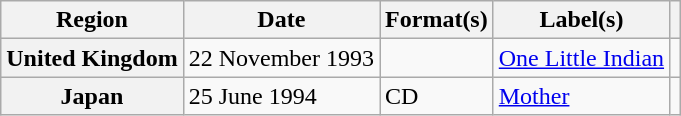<table class="wikitable plainrowheaders">
<tr>
<th scope="col">Region</th>
<th scope="col">Date</th>
<th scope="col">Format(s)</th>
<th scope="col">Label(s)</th>
<th scope="col"></th>
</tr>
<tr>
<th scope="row">United Kingdom</th>
<td>22 November 1993</td>
<td></td>
<td><a href='#'>One Little Indian</a></td>
<td></td>
</tr>
<tr>
<th scope="row">Japan</th>
<td>25 June 1994</td>
<td>CD</td>
<td><a href='#'>Mother</a></td>
<td></td>
</tr>
</table>
